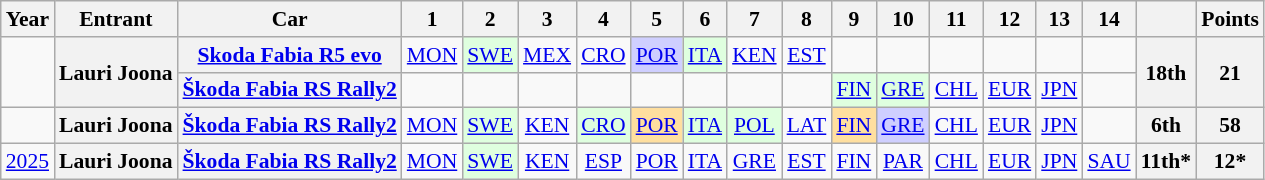<table class="wikitable" style="text-align:center; font-size:90%;">
<tr>
<th>Year</th>
<th>Entrant</th>
<th>Car</th>
<th>1</th>
<th>2</th>
<th>3</th>
<th>4</th>
<th>5</th>
<th>6</th>
<th>7</th>
<th>8</th>
<th>9</th>
<th>10</th>
<th>11</th>
<th>12</th>
<th>13</th>
<th>14</th>
<th></th>
<th>Points</th>
</tr>
<tr>
<td rowspan="2"></td>
<th rowspan="2">Lauri Joona</th>
<th><a href='#'>Skoda Fabia R5 evo</a></th>
<td><a href='#'>MON</a></td>
<td style="background:#DFFFDF;"><a href='#'>SWE</a><br></td>
<td><a href='#'>MEX</a></td>
<td><a href='#'>CRO</a></td>
<td style="background:#CFCFFF;"><a href='#'>POR</a><br></td>
<td style="background:#DFFFDF;"><a href='#'>ITA</a><br></td>
<td><a href='#'>KEN</a></td>
<td><a href='#'>EST</a></td>
<td></td>
<td></td>
<td></td>
<td></td>
<td></td>
<td></td>
<th rowspan="2">18th</th>
<th rowspan="2">21</th>
</tr>
<tr>
<th><a href='#'>Škoda Fabia RS Rally2</a></th>
<td></td>
<td></td>
<td></td>
<td></td>
<td></td>
<td></td>
<td></td>
<td></td>
<td style="background:#DFFFDF;"><a href='#'>FIN</a><br></td>
<td style="background:#DFFFDF;"><a href='#'>GRE</a><br></td>
<td><a href='#'>CHL</a></td>
<td><a href='#'>EUR</a><br></td>
<td><a href='#'>JPN</a></td>
<td></td>
</tr>
<tr>
<td></td>
<th>Lauri Joona</th>
<th><a href='#'>Škoda Fabia RS Rally2</a></th>
<td><a href='#'>MON</a></td>
<td style="background:#DFFFDF;"><a href='#'>SWE</a><br></td>
<td><a href='#'>KEN</a></td>
<td style="background:#DFFFDF;"><a href='#'>CRO</a><br></td>
<td style="background:#FFDF9F;"><a href='#'>POR</a><br></td>
<td style="background:#DFFFDF;"><a href='#'>ITA</a><br></td>
<td style="background:#DFFFDF;"><a href='#'>POL</a><br></td>
<td><a href='#'>LAT</a></td>
<td style="background:#FFDF9F;"><a href='#'>FIN</a><br></td>
<td style="background:#CFCFFF;"><a href='#'>GRE</a><br></td>
<td><a href='#'>CHL</a></td>
<td><a href='#'>EUR</a></td>
<td><a href='#'>JPN</a></td>
<td></td>
<th>6th</th>
<th>58</th>
</tr>
<tr>
<td><a href='#'>2025</a></td>
<th>Lauri Joona</th>
<th><a href='#'>Škoda Fabia RS Rally2</a></th>
<td><a href='#'>MON</a></td>
<td style="background:#DFFFDF;"><a href='#'>SWE</a><br></td>
<td><a href='#'>KEN</a></td>
<td><a href='#'>ESP</a></td>
<td><a href='#'>POR</a></td>
<td><a href='#'>ITA</a></td>
<td><a href='#'>GRE</a></td>
<td><a href='#'>EST</a></td>
<td><a href='#'>FIN</a></td>
<td><a href='#'>PAR</a></td>
<td><a href='#'>CHL</a></td>
<td><a href='#'>EUR</a></td>
<td><a href='#'>JPN</a></td>
<td><a href='#'>SAU</a></td>
<th>11th*</th>
<th>12*</th>
</tr>
</table>
